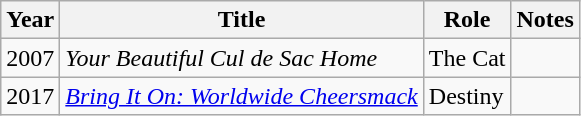<table class="wikitable">
<tr>
<th>Year</th>
<th>Title</th>
<th>Role</th>
<th>Notes</th>
</tr>
<tr>
<td>2007</td>
<td><em>Your Beautiful Cul de Sac Home</em></td>
<td>The Cat</td>
<td></td>
</tr>
<tr>
<td>2017</td>
<td><em><a href='#'>Bring It On: Worldwide Cheersmack</a></em></td>
<td>Destiny</td>
<td></td>
</tr>
</table>
